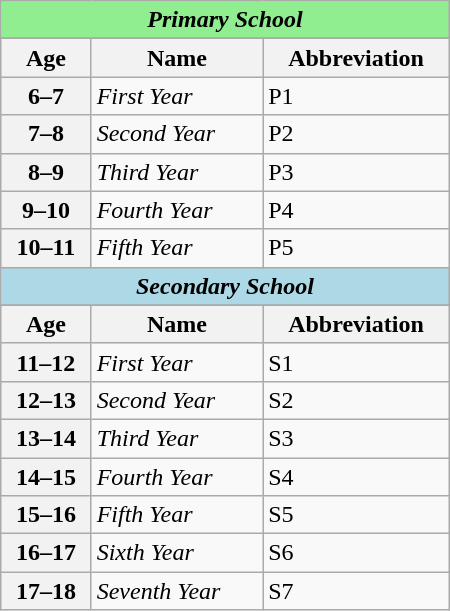<table class="wikitable" align="right" width="300">
<tr>
<td colspan=3 align=center bgcolor=lightgreen><strong><em>Primary School</em></strong></td>
</tr>
<tr>
</tr>
<tr align="center" style="background:#efefef;">
<th>Age</th>
<th>Name</th>
<th>Abbreviation</th>
</tr>
<tr>
<th>6–7</th>
<td><em>First Year</em></td>
<td>P1</td>
</tr>
<tr>
<th>7–8</th>
<td><em>Second Year</em></td>
<td>P2</td>
</tr>
<tr>
<th>8–9</th>
<td><em>Third Year</em></td>
<td>P3</td>
</tr>
<tr>
<th>9–10</th>
<td><em>Fourth Year</em></td>
<td>P4</td>
</tr>
<tr>
<th>10–11</th>
<td><em>Fifth Year</em></td>
<td>P5</td>
</tr>
<tr>
<td colspan=3 align=center bgcolor=lightblue><strong><em>Secondary School</em></strong></td>
</tr>
<tr>
</tr>
<tr align="center" style="background:#efefef;">
<th>Age</th>
<th>Name</th>
<th>Abbreviation</th>
</tr>
<tr>
<th>11–12</th>
<td><em>First Year</em></td>
<td>S1</td>
</tr>
<tr>
<th>12–13</th>
<td><em>Second Year</em></td>
<td>S2</td>
</tr>
<tr>
<th>13–14</th>
<td><em>Third Year</em></td>
<td>S3</td>
</tr>
<tr>
<th>14–15</th>
<td><em>Fourth Year</em></td>
<td>S4</td>
</tr>
<tr>
<th>15–16</th>
<td><em>Fifth Year</em></td>
<td>S5</td>
</tr>
<tr>
<th>16–17</th>
<td><em>Sixth Year</em></td>
<td>S6</td>
</tr>
<tr>
<th>17–18</th>
<td><em>Seventh Year</em></td>
<td>S7</td>
</tr>
</table>
